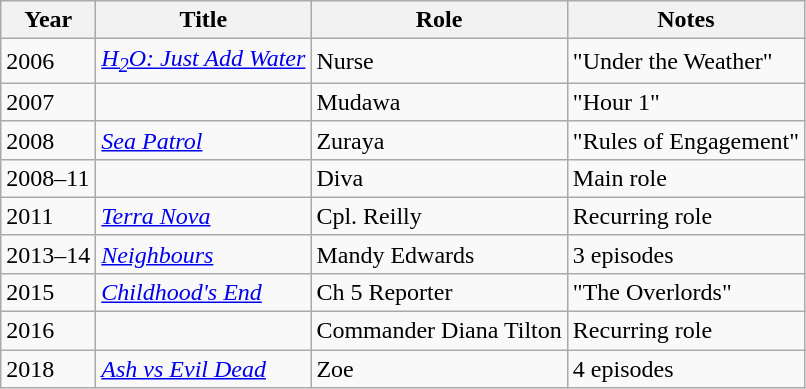<table class="wikitable sortable">
<tr>
<th>Year</th>
<th>Title</th>
<th>Role</th>
<th class="unsortable">Notes</th>
</tr>
<tr>
<td>2006</td>
<td><em><a href='#'>H<sub>2</sub>O: Just Add Water</a></em></td>
<td>Nurse</td>
<td>"Under the Weather"</td>
</tr>
<tr>
<td>2007</td>
<td><em></em></td>
<td>Mudawa</td>
<td>"Hour 1"</td>
</tr>
<tr>
<td>2008</td>
<td><em><a href='#'>Sea Patrol</a></em></td>
<td>Zuraya</td>
<td>"Rules of Engagement"</td>
</tr>
<tr>
<td>2008–11</td>
<td><em></em></td>
<td>Diva</td>
<td>Main role</td>
</tr>
<tr>
<td>2011</td>
<td><em><a href='#'>Terra Nova</a></em></td>
<td>Cpl. Reilly</td>
<td>Recurring role</td>
</tr>
<tr>
<td>2013–14</td>
<td><em><a href='#'>Neighbours</a></em></td>
<td>Mandy Edwards</td>
<td>3 episodes</td>
</tr>
<tr>
<td>2015</td>
<td><em><a href='#'>Childhood's End</a></em></td>
<td>Ch 5 Reporter</td>
<td>"The Overlords"</td>
</tr>
<tr>
<td>2016</td>
<td><em></em></td>
<td>Commander Diana Tilton</td>
<td>Recurring role</td>
</tr>
<tr>
<td>2018</td>
<td><em><a href='#'>Ash vs Evil Dead</a></em></td>
<td>Zoe</td>
<td>4 episodes</td>
</tr>
</table>
